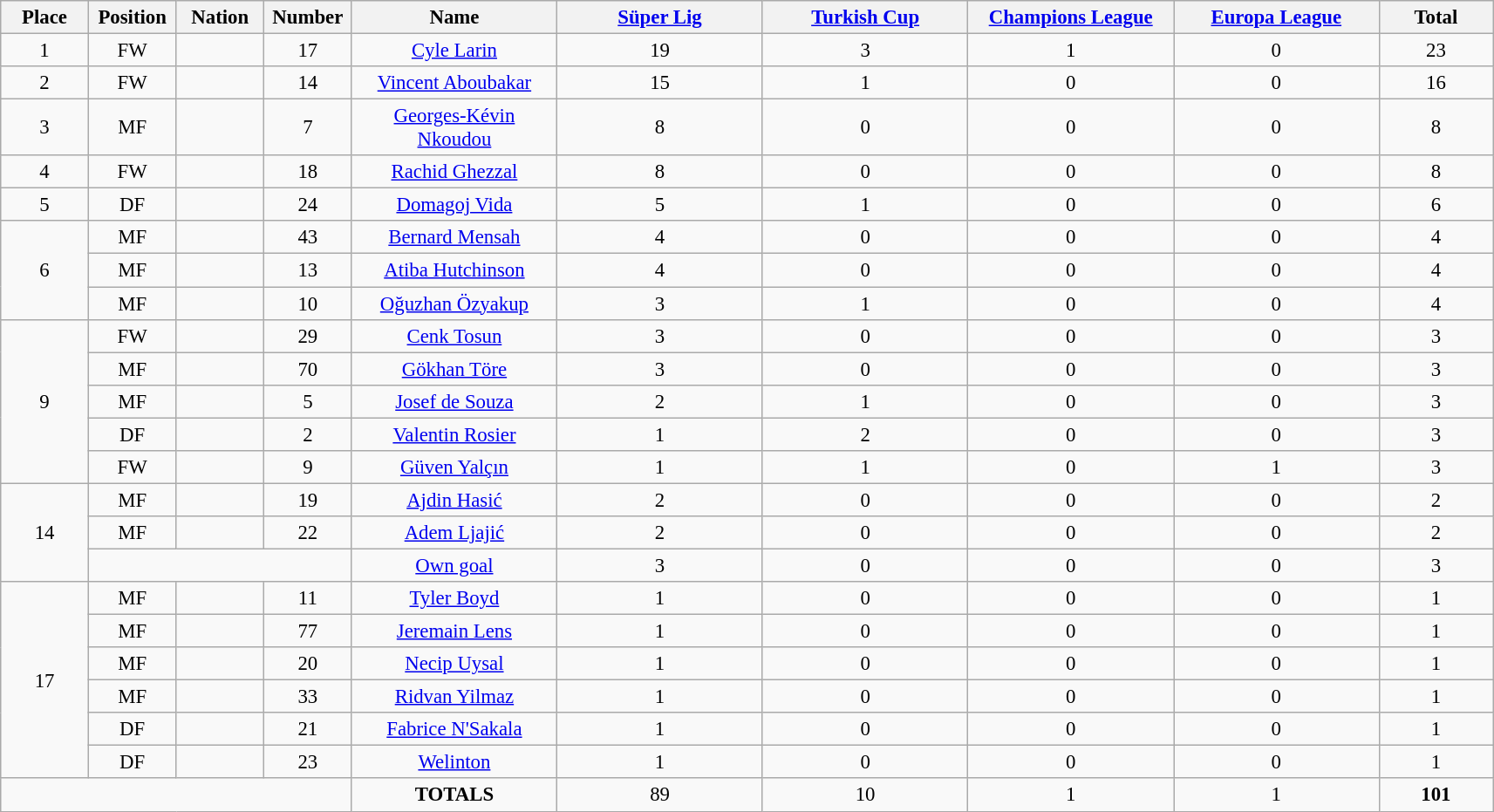<table class="wikitable" style="font-size: 95%; text-align: center;">
<tr>
<th width=60>Place</th>
<th width=60>Position</th>
<th width=60>Nation</th>
<th width=60>Number</th>
<th width=150>Name</th>
<th width=150><a href='#'>Süper Lig</a></th>
<th width=150><a href='#'>Turkish Cup</a></th>
<th width=150><a href='#'>Champions League</a></th>
<th width=150><a href='#'>Europa League</a></th>
<th width=80><strong>Total</strong></th>
</tr>
<tr>
<td>1</td>
<td>FW</td>
<td></td>
<td>17</td>
<td><a href='#'>Cyle Larin</a></td>
<td>19</td>
<td>3</td>
<td>1</td>
<td>0</td>
<td>23</td>
</tr>
<tr>
<td>2</td>
<td>FW</td>
<td></td>
<td>14</td>
<td><a href='#'>Vincent Aboubakar</a></td>
<td>15</td>
<td>1</td>
<td>0</td>
<td>0</td>
<td>16</td>
</tr>
<tr>
<td>3</td>
<td>MF</td>
<td></td>
<td>7</td>
<td><a href='#'>Georges-Kévin Nkoudou</a></td>
<td>8</td>
<td>0</td>
<td>0</td>
<td>0</td>
<td>8</td>
</tr>
<tr>
<td>4</td>
<td>FW</td>
<td></td>
<td>18</td>
<td><a href='#'>Rachid Ghezzal</a></td>
<td>8</td>
<td>0</td>
<td>0</td>
<td>0</td>
<td>8</td>
</tr>
<tr>
<td>5</td>
<td>DF</td>
<td></td>
<td>24</td>
<td><a href='#'>Domagoj Vida</a></td>
<td>5</td>
<td>1</td>
<td>0</td>
<td>0</td>
<td>6</td>
</tr>
<tr>
<td rowspan="3">6</td>
<td>MF</td>
<td></td>
<td>43</td>
<td><a href='#'>Bernard Mensah</a></td>
<td>4</td>
<td>0</td>
<td>0</td>
<td>0</td>
<td>4</td>
</tr>
<tr>
<td>MF</td>
<td></td>
<td>13</td>
<td><a href='#'>Atiba Hutchinson</a></td>
<td>4</td>
<td>0</td>
<td>0</td>
<td>0</td>
<td>4</td>
</tr>
<tr>
<td>MF</td>
<td></td>
<td>10</td>
<td><a href='#'>Oğuzhan Özyakup</a></td>
<td>3</td>
<td>1</td>
<td>0</td>
<td>0</td>
<td>4</td>
</tr>
<tr>
<td rowspan="5">9</td>
<td>FW</td>
<td></td>
<td>29</td>
<td><a href='#'>Cenk Tosun</a></td>
<td>3</td>
<td>0</td>
<td>0</td>
<td>0</td>
<td>3</td>
</tr>
<tr>
<td>MF</td>
<td></td>
<td>70</td>
<td><a href='#'>Gökhan Töre</a></td>
<td>3</td>
<td>0</td>
<td>0</td>
<td>0</td>
<td>3</td>
</tr>
<tr>
<td>MF</td>
<td></td>
<td>5</td>
<td><a href='#'>Josef de Souza</a></td>
<td>2</td>
<td>1</td>
<td>0</td>
<td>0</td>
<td>3</td>
</tr>
<tr>
<td>DF</td>
<td></td>
<td>2</td>
<td><a href='#'>Valentin Rosier</a></td>
<td>1</td>
<td>2</td>
<td>0</td>
<td>0</td>
<td>3</td>
</tr>
<tr>
<td>FW</td>
<td></td>
<td>9</td>
<td><a href='#'>Güven Yalçın</a></td>
<td>1</td>
<td>1</td>
<td>0</td>
<td>1</td>
<td>3</td>
</tr>
<tr>
<td rowspan="3">14</td>
<td>MF</td>
<td></td>
<td>19</td>
<td><a href='#'>Ajdin Hasić</a></td>
<td>2</td>
<td>0</td>
<td>0</td>
<td>0</td>
<td>2</td>
</tr>
<tr>
<td>MF</td>
<td></td>
<td>22</td>
<td><a href='#'>Adem Ljajić</a></td>
<td>2</td>
<td>0</td>
<td>0</td>
<td>0</td>
<td>2</td>
</tr>
<tr>
<td colspan="3"></td>
<td><a href='#'>Own goal</a></td>
<td>3</td>
<td>0</td>
<td>0</td>
<td>0</td>
<td>3</td>
</tr>
<tr>
<td rowspan="6">17</td>
<td>MF</td>
<td></td>
<td>11</td>
<td><a href='#'>Tyler Boyd</a></td>
<td>1</td>
<td>0</td>
<td>0</td>
<td>0</td>
<td>1</td>
</tr>
<tr>
<td>MF</td>
<td></td>
<td>77</td>
<td><a href='#'>Jeremain Lens</a></td>
<td>1</td>
<td>0</td>
<td>0</td>
<td>0</td>
<td>1</td>
</tr>
<tr>
<td>MF</td>
<td></td>
<td>20</td>
<td><a href='#'>Necip Uysal</a></td>
<td>1</td>
<td>0</td>
<td>0</td>
<td>0</td>
<td>1</td>
</tr>
<tr>
<td>MF</td>
<td></td>
<td>33</td>
<td><a href='#'>Ridvan Yilmaz</a></td>
<td>1</td>
<td>0</td>
<td>0</td>
<td>0</td>
<td>1</td>
</tr>
<tr>
<td>DF</td>
<td></td>
<td>21</td>
<td><a href='#'>Fabrice N'Sakala</a></td>
<td>1</td>
<td>0</td>
<td>0</td>
<td>0</td>
<td>1</td>
</tr>
<tr>
<td>DF</td>
<td></td>
<td>23</td>
<td><a href='#'>Welinton</a></td>
<td>1</td>
<td>0</td>
<td>0</td>
<td>0</td>
<td>1</td>
</tr>
<tr>
<td colspan="4"></td>
<td><strong>TOTALS</strong></td>
<td>89</td>
<td>10</td>
<td>1</td>
<td>1</td>
<td><strong>101</strong></td>
</tr>
</table>
